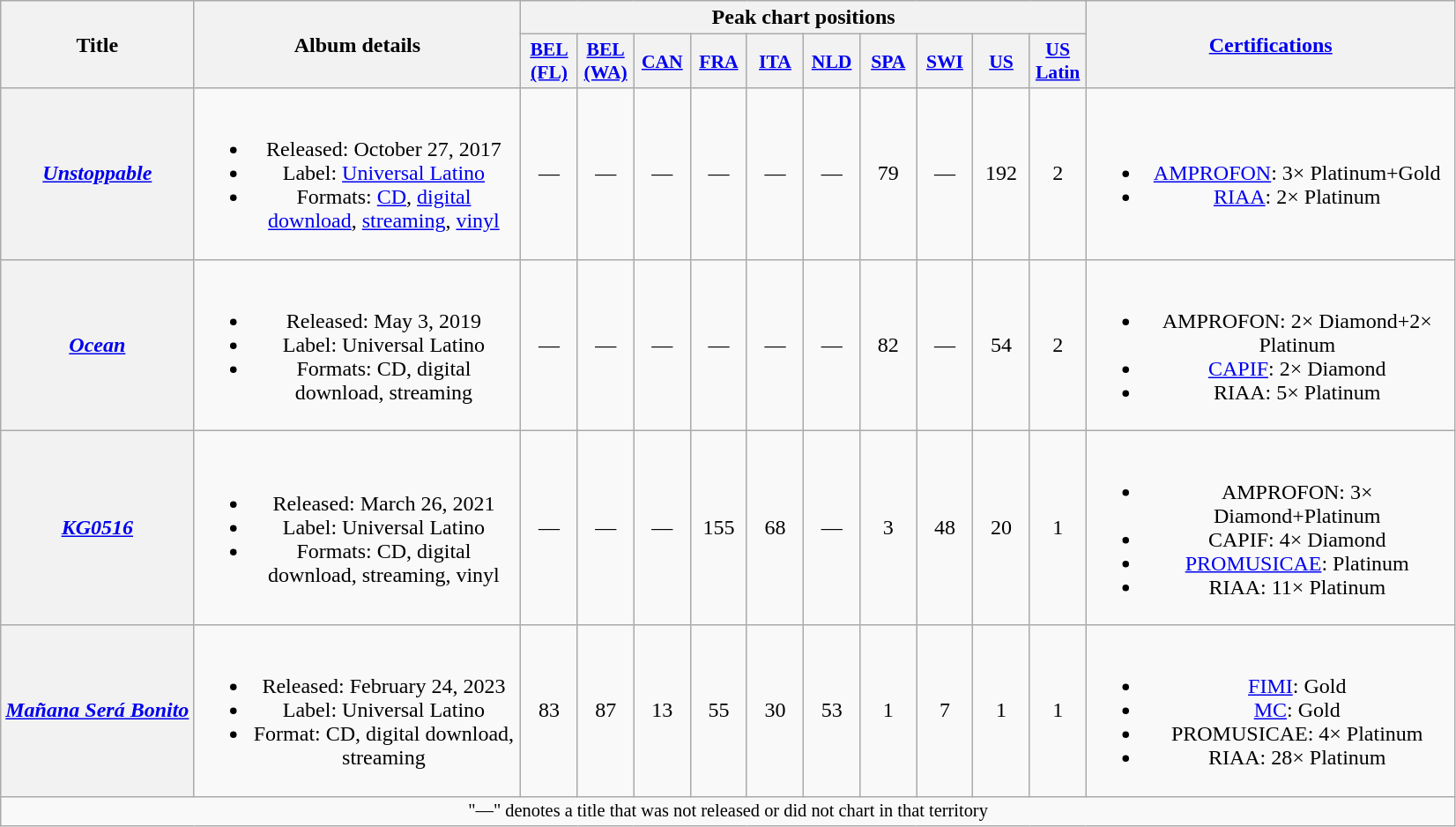<table class="wikitable plainrowheaders" style="text-align:center;">
<tr>
<th scope="col" rowspan="2">Title</th>
<th scope="col" rowspan="2" style="width:15em;">Album details</th>
<th scope="col" colspan="10">Peak chart positions</th>
<th scope="col" rowspan="2" style="width:17em;"><a href='#'>Certifications</a></th>
</tr>
<tr>
<th scope="col" style="width:2.5em;font-size:90%;"><a href='#'>BEL<br>(FL)</a><br></th>
<th scope="col" style="width:2.5em;font-size:90%;"><a href='#'>BEL<br>(WA)</a><br></th>
<th scope="col" style="width:2.5em;font-size:90%;"><a href='#'>CAN</a><br></th>
<th scope="col" style="width:2.5em;font-size:90%;"><a href='#'>FRA</a><br></th>
<th scope="col" style="width:2.5em;font-size:90%;"><a href='#'>ITA</a><br></th>
<th scope="col" style="width:2.5em;font-size:90%;"><a href='#'>NLD</a><br></th>
<th scope="col" style="width:2.5em;font-size:90%;"><a href='#'>SPA</a><br></th>
<th scope="col" style="width:2.5em;font-size:90%;"><a href='#'>SWI</a><br></th>
<th scope="col" style="width:2.5em;font-size:90%;"><a href='#'>US</a><br></th>
<th scope="col" style="width:2.5em;font-size:90%;"><a href='#'>US<br>Latin</a><br></th>
</tr>
<tr>
<th scope="row"><em><a href='#'>Unstoppable</a></em></th>
<td><br><ul><li>Released: October 27, 2017</li><li>Label: <a href='#'>Universal Latino</a></li><li>Formats: <a href='#'>CD</a>, <a href='#'>digital download</a>, <a href='#'>streaming</a>, <a href='#'>vinyl</a></li></ul></td>
<td>—</td>
<td>—</td>
<td>—</td>
<td>—</td>
<td>—</td>
<td>—</td>
<td>79</td>
<td>—</td>
<td>192</td>
<td>2</td>
<td><br><ul><li><a href='#'>AMPROFON</a>: 3× Platinum+Gold</li><li><a href='#'>RIAA</a>: 2× Platinum </li></ul></td>
</tr>
<tr>
<th scope="row"><em><a href='#'>Ocean</a></em></th>
<td><br><ul><li>Released: May 3, 2019</li><li>Label: Universal Latino</li><li>Formats: CD, digital download, streaming</li></ul></td>
<td>—</td>
<td>—</td>
<td>—</td>
<td>—</td>
<td>—</td>
<td>—</td>
<td>82</td>
<td>—</td>
<td>54</td>
<td>2</td>
<td><br><ul><li>AMPROFON: 2× Diamond+2× Platinum</li><li><a href='#'>CAPIF</a>: 2× Diamond</li><li>RIAA: 5× Platinum </li></ul></td>
</tr>
<tr>
<th scope="row"><em><a href='#'>KG0516</a></em></th>
<td><br><ul><li>Released: March 26, 2021</li><li>Label: Universal Latino</li><li>Formats: CD, digital download, streaming, vinyl</li></ul></td>
<td>—</td>
<td>—</td>
<td>—</td>
<td>155</td>
<td>68</td>
<td>—</td>
<td>3</td>
<td>48</td>
<td>20</td>
<td>1</td>
<td><br><ul><li>AMPROFON: 3× Diamond+Platinum</li><li>CAPIF: 4× Diamond</li><li><a href='#'>PROMUSICAE</a>: Platinum</li><li>RIAA: 11× Platinum </li></ul></td>
</tr>
<tr>
<th scope="row"><em><a href='#'>Mañana Será Bonito</a></em></th>
<td><br><ul><li>Released: February 24, 2023</li><li>Label: Universal Latino</li><li>Format: CD, digital download, streaming</li></ul></td>
<td>83</td>
<td>87</td>
<td>13</td>
<td>55</td>
<td>30</td>
<td>53</td>
<td>1</td>
<td>7</td>
<td>1</td>
<td>1</td>
<td><br><ul><li><a href='#'>FIMI</a>: Gold</li><li><a href='#'>MC</a>: Gold</li><li>PROMUSICAE: 4× Platinum</li><li>RIAA: 28× Platinum </li></ul></td>
</tr>
<tr>
<td colspan="16" style="font-size:85%">"—" denotes a title that was not released or did not chart in that territory</td>
</tr>
</table>
